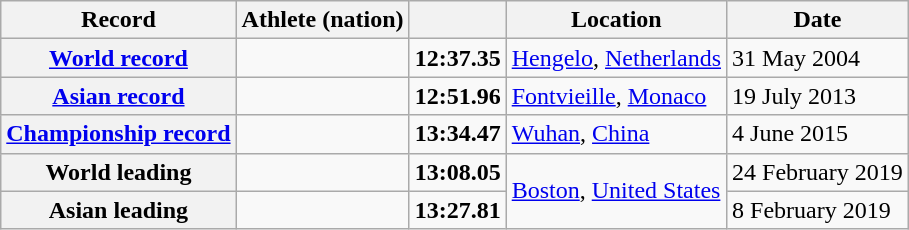<table class="wikitable">
<tr>
<th scope="col">Record</th>
<th scope="col">Athlete (nation)</th>
<th scope="col"></th>
<th scope="col">Location</th>
<th scope="col">Date</th>
</tr>
<tr>
<th scope="row"><a href='#'>World record</a></th>
<td></td>
<td align="center"><strong>12:37.35</strong></td>
<td><a href='#'>Hengelo</a>, <a href='#'>Netherlands</a></td>
<td>31 May 2004</td>
</tr>
<tr>
<th scope="row"><a href='#'>Asian record</a></th>
<td></td>
<td align="center"><strong>12:51.96</strong></td>
<td><a href='#'>Fontvieille</a>, <a href='#'>Monaco</a></td>
<td>19 July 2013</td>
</tr>
<tr>
<th><a href='#'>Championship record</a></th>
<td></td>
<td align="center"><strong>13:34.47</strong></td>
<td><a href='#'>Wuhan</a>, <a href='#'>China</a></td>
<td>4 June 2015</td>
</tr>
<tr>
<th scope="row">World leading</th>
<td></td>
<td align="center"><strong>13:08.05</strong></td>
<td rowspan="2"><a href='#'>Boston</a>, <a href='#'>United States</a></td>
<td>24 February 2019</td>
</tr>
<tr>
<th scope="row">Asian leading</th>
<td></td>
<td align="center"><strong>13:27.81</strong></td>
<td>8 February 2019</td>
</tr>
</table>
